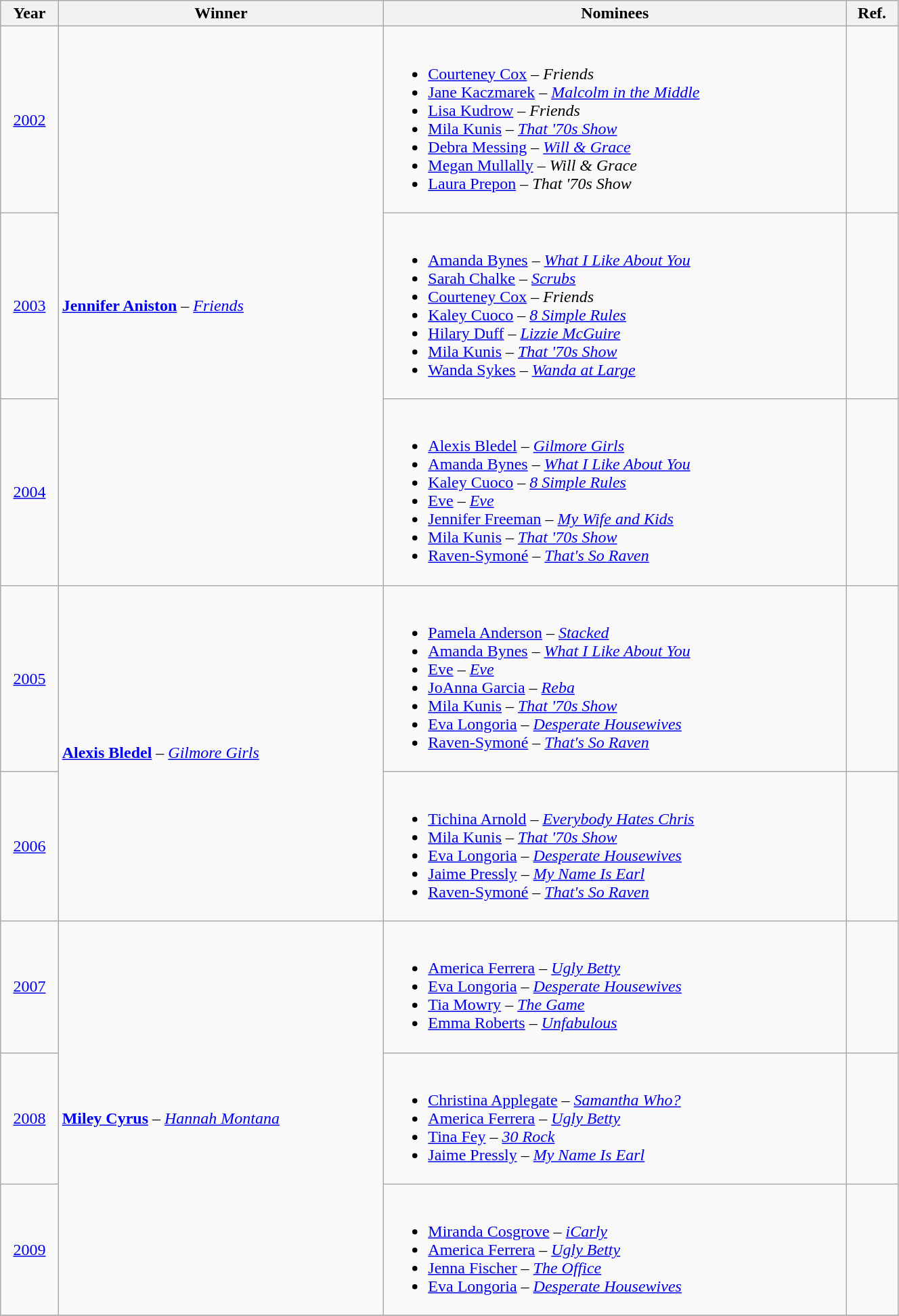<table class="wikitable" width=70%>
<tr>
<th>Year</th>
<th>Winner</th>
<th>Nominees</th>
<th>Ref.</th>
</tr>
<tr>
<td align="center"><a href='#'>2002</a></td>
<td rowspan=3><strong><a href='#'>Jennifer Aniston</a></strong> – <em><a href='#'>Friends</a></em></td>
<td><br><ul><li><a href='#'>Courteney Cox</a> – <em>Friends</em></li><li><a href='#'>Jane Kaczmarek</a> – <em><a href='#'>Malcolm in the Middle</a></em></li><li><a href='#'>Lisa Kudrow</a> – <em>Friends</em></li><li><a href='#'>Mila Kunis</a> – <em><a href='#'>That '70s Show</a></em></li><li><a href='#'>Debra Messing</a> – <em><a href='#'>Will & Grace</a></em></li><li><a href='#'>Megan Mullally</a> – <em>Will & Grace</em></li><li><a href='#'>Laura Prepon</a> – <em>That '70s Show</em></li></ul></td>
<td align="center"></td>
</tr>
<tr>
<td align="center"><a href='#'>2003</a></td>
<td><br><ul><li><a href='#'>Amanda Bynes</a> – <em><a href='#'>What I Like About You</a></em></li><li><a href='#'>Sarah Chalke</a> – <em><a href='#'>Scrubs</a></em></li><li><a href='#'>Courteney Cox</a> – <em>Friends</em></li><li><a href='#'>Kaley Cuoco</a> – <em><a href='#'>8 Simple Rules</a></em></li><li><a href='#'>Hilary Duff</a> – <em><a href='#'>Lizzie McGuire</a></em></li><li><a href='#'>Mila Kunis</a> – <em><a href='#'>That '70s Show</a></em></li><li><a href='#'>Wanda Sykes</a> – <em><a href='#'>Wanda at Large</a></em></li></ul></td>
<td align="center"></td>
</tr>
<tr>
<td align="center"><a href='#'>2004</a></td>
<td><br><ul><li><a href='#'>Alexis Bledel</a> – <em><a href='#'>Gilmore Girls</a></em></li><li><a href='#'>Amanda Bynes</a> – <em><a href='#'>What I Like About You</a></em></li><li><a href='#'>Kaley Cuoco</a> – <em><a href='#'>8 Simple Rules</a></em></li><li><a href='#'>Eve</a> – <em><a href='#'>Eve</a></em></li><li><a href='#'>Jennifer Freeman</a> – <em><a href='#'>My Wife and Kids</a></em></li><li><a href='#'>Mila Kunis</a> – <em><a href='#'>That '70s Show</a></em></li><li><a href='#'>Raven-Symoné</a> – <em><a href='#'>That's So Raven</a></em></li></ul></td>
<td align="center"></td>
</tr>
<tr>
<td align="center"><a href='#'>2005</a></td>
<td rowspan=2><strong><a href='#'>Alexis Bledel</a></strong> – <em><a href='#'>Gilmore Girls</a></em></td>
<td><br><ul><li><a href='#'>Pamela Anderson</a> – <em><a href='#'>Stacked</a></em></li><li><a href='#'>Amanda Bynes</a> – <em><a href='#'>What I Like About You</a></em></li><li><a href='#'>Eve</a> – <em><a href='#'>Eve</a></em></li><li><a href='#'>JoAnna Garcia</a> – <em><a href='#'>Reba</a></em></li><li><a href='#'>Mila Kunis</a> – <em><a href='#'>That '70s Show</a></em></li><li><a href='#'>Eva Longoria</a> – <em><a href='#'>Desperate Housewives</a></em></li><li><a href='#'>Raven-Symoné</a> – <em><a href='#'>That's So Raven</a></em></li></ul></td>
<td align="center"></td>
</tr>
<tr>
<td align="center"><a href='#'>2006</a></td>
<td><br><ul><li><a href='#'>Tichina Arnold</a> – <em><a href='#'>Everybody Hates Chris</a></em></li><li><a href='#'>Mila Kunis</a> – <em><a href='#'>That '70s Show</a></em></li><li><a href='#'>Eva Longoria</a> – <em><a href='#'>Desperate Housewives</a></em></li><li><a href='#'>Jaime Pressly</a> – <em><a href='#'>My Name Is Earl</a></em></li><li><a href='#'>Raven-Symoné</a> – <em><a href='#'>That's So Raven</a></em></li></ul></td>
<td align="center"></td>
</tr>
<tr>
<td align="center"><a href='#'>2007</a></td>
<td rowspan=3><strong><a href='#'>Miley Cyrus</a></strong> – <em><a href='#'>Hannah Montana</a></em></td>
<td><br><ul><li><a href='#'>America Ferrera</a> – <em><a href='#'>Ugly Betty</a></em></li><li><a href='#'>Eva Longoria</a> – <em><a href='#'>Desperate Housewives</a></em></li><li><a href='#'>Tia Mowry</a> – <em><a href='#'>The Game</a></em></li><li><a href='#'>Emma Roberts</a> – <em><a href='#'>Unfabulous</a></em></li></ul></td>
<td align="center"></td>
</tr>
<tr>
<td align="center"><a href='#'>2008</a></td>
<td><br><ul><li><a href='#'>Christina Applegate</a> – <em><a href='#'>Samantha Who?</a></em></li><li><a href='#'>America Ferrera</a> – <em><a href='#'>Ugly Betty</a></em></li><li><a href='#'>Tina Fey</a> – <em><a href='#'>30 Rock</a></em></li><li><a href='#'>Jaime Pressly</a> – <em><a href='#'>My Name Is Earl</a></em></li></ul></td>
<td align="center"></td>
</tr>
<tr>
<td align="center"><a href='#'>2009</a></td>
<td><br><ul><li><a href='#'>Miranda Cosgrove</a> – <em><a href='#'>iCarly</a></em></li><li><a href='#'>America Ferrera</a> – <em><a href='#'>Ugly Betty</a></em></li><li><a href='#'>Jenna Fischer</a> – <em><a href='#'>The Office</a></em></li><li><a href='#'>Eva Longoria</a> – <em><a href='#'>Desperate Housewives</a></em></li></ul></td>
<td align="center"></td>
</tr>
<tr>
</tr>
</table>
